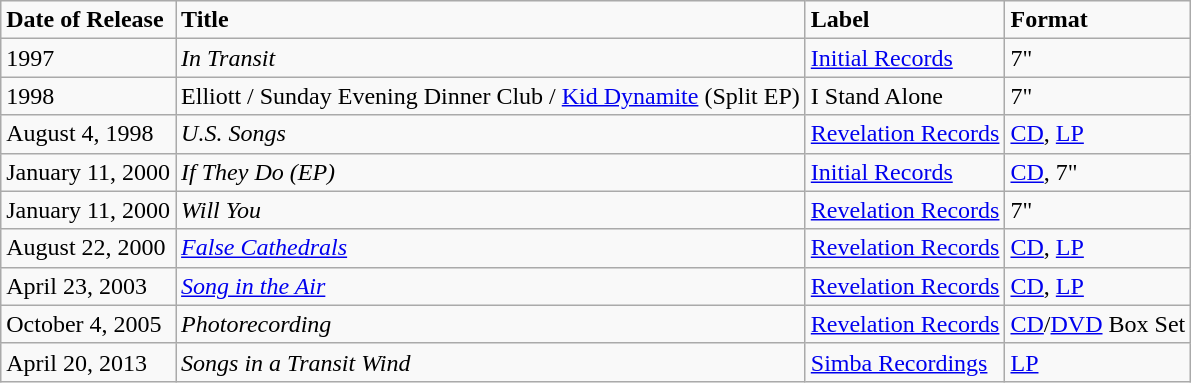<table class="wikitable" style="margin:">
<tr>
<td><strong>Date of Release</strong></td>
<td><strong>Title</strong></td>
<td><strong>Label</strong></td>
<td><strong>Format</strong></td>
</tr>
<tr>
<td>1997</td>
<td><em>In Transit</em></td>
<td><a href='#'>Initial Records</a></td>
<td>7"</td>
</tr>
<tr>
<td>1998</td>
<td>Elliott / Sunday Evening Dinner Club / <a href='#'>Kid Dynamite</a> (Split EP)</td>
<td>I Stand Alone</td>
<td>7"</td>
</tr>
<tr>
<td>August 4, 1998</td>
<td><em>U.S. Songs</em></td>
<td><a href='#'>Revelation Records</a></td>
<td><a href='#'>CD</a>, <a href='#'>LP</a></td>
</tr>
<tr>
<td>January 11, 2000</td>
<td><em>If They Do (EP)</em></td>
<td><a href='#'>Initial Records</a></td>
<td><a href='#'>CD</a>, 7"</td>
</tr>
<tr>
<td>January 11, 2000</td>
<td><em>Will You</em></td>
<td><a href='#'>Revelation Records</a></td>
<td>7"</td>
</tr>
<tr>
<td>August 22, 2000</td>
<td><em><a href='#'>False Cathedrals</a></em></td>
<td><a href='#'>Revelation Records</a></td>
<td><a href='#'>CD</a>, <a href='#'>LP</a></td>
</tr>
<tr>
<td>April 23, 2003</td>
<td><em><a href='#'>Song in the Air</a></em></td>
<td><a href='#'>Revelation Records</a></td>
<td><a href='#'>CD</a>, <a href='#'>LP</a></td>
</tr>
<tr>
<td>October 4, 2005</td>
<td><em>Photorecording</em></td>
<td><a href='#'>Revelation Records</a></td>
<td><a href='#'>CD</a>/<a href='#'>DVD</a> Box Set</td>
</tr>
<tr>
<td>April 20, 2013</td>
<td><em>Songs in a Transit Wind</em></td>
<td><a href='#'>Simba Recordings</a></td>
<td><a href='#'>LP</a></td>
</tr>
</table>
